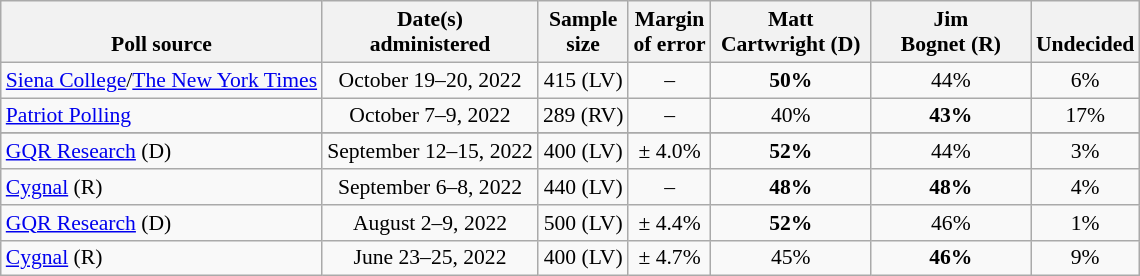<table class="wikitable" style="font-size:90%;text-align:center;">
<tr valign=bottom>
<th>Poll source</th>
<th>Date(s)<br>administered</th>
<th>Sample<br>size</th>
<th>Margin<br>of error</th>
<th style="width:100px;">Matt<br>Cartwright (D)</th>
<th style="width:100px;">Jim<br>Bognet (R)</th>
<th>Undecided</th>
</tr>
<tr>
<td style="text-align:left;"><a href='#'>Siena College</a>/<a href='#'>The New York Times</a></td>
<td>October 19–20, 2022</td>
<td>415 (LV)</td>
<td>–</td>
<td><strong>50%</strong></td>
<td>44%</td>
<td>6%</td>
</tr>
<tr>
<td style="text-align:left;"><a href='#'>Patriot Polling</a></td>
<td>October 7–9, 2022</td>
<td>289 (RV)</td>
<td>–</td>
<td>40%</td>
<td><strong>43%</strong></td>
<td>17%</td>
</tr>
<tr>
</tr>
<tr>
<td style="text-align:left;"><a href='#'>GQR Research</a> (D)</td>
<td>September 12–15, 2022</td>
<td>400 (LV)</td>
<td>± 4.0%</td>
<td><strong>52%</strong></td>
<td>44%</td>
<td>3%</td>
</tr>
<tr>
<td style="text-align:left;"><a href='#'>Cygnal</a> (R)</td>
<td>September 6–8, 2022</td>
<td>440 (LV)</td>
<td>–</td>
<td><strong>48%</strong></td>
<td><strong>48%</strong></td>
<td>4%</td>
</tr>
<tr>
<td style="text-align:left;"><a href='#'>GQR Research</a> (D)</td>
<td>August 2–9, 2022</td>
<td>500 (LV)</td>
<td>± 4.4%</td>
<td><strong>52%</strong></td>
<td>46%</td>
<td>1%</td>
</tr>
<tr>
<td style="text-align:left;"><a href='#'>Cygnal</a> (R)</td>
<td>June 23–25, 2022</td>
<td>400 (LV)</td>
<td>± 4.7%</td>
<td>45%</td>
<td><strong>46%</strong></td>
<td>9%</td>
</tr>
</table>
